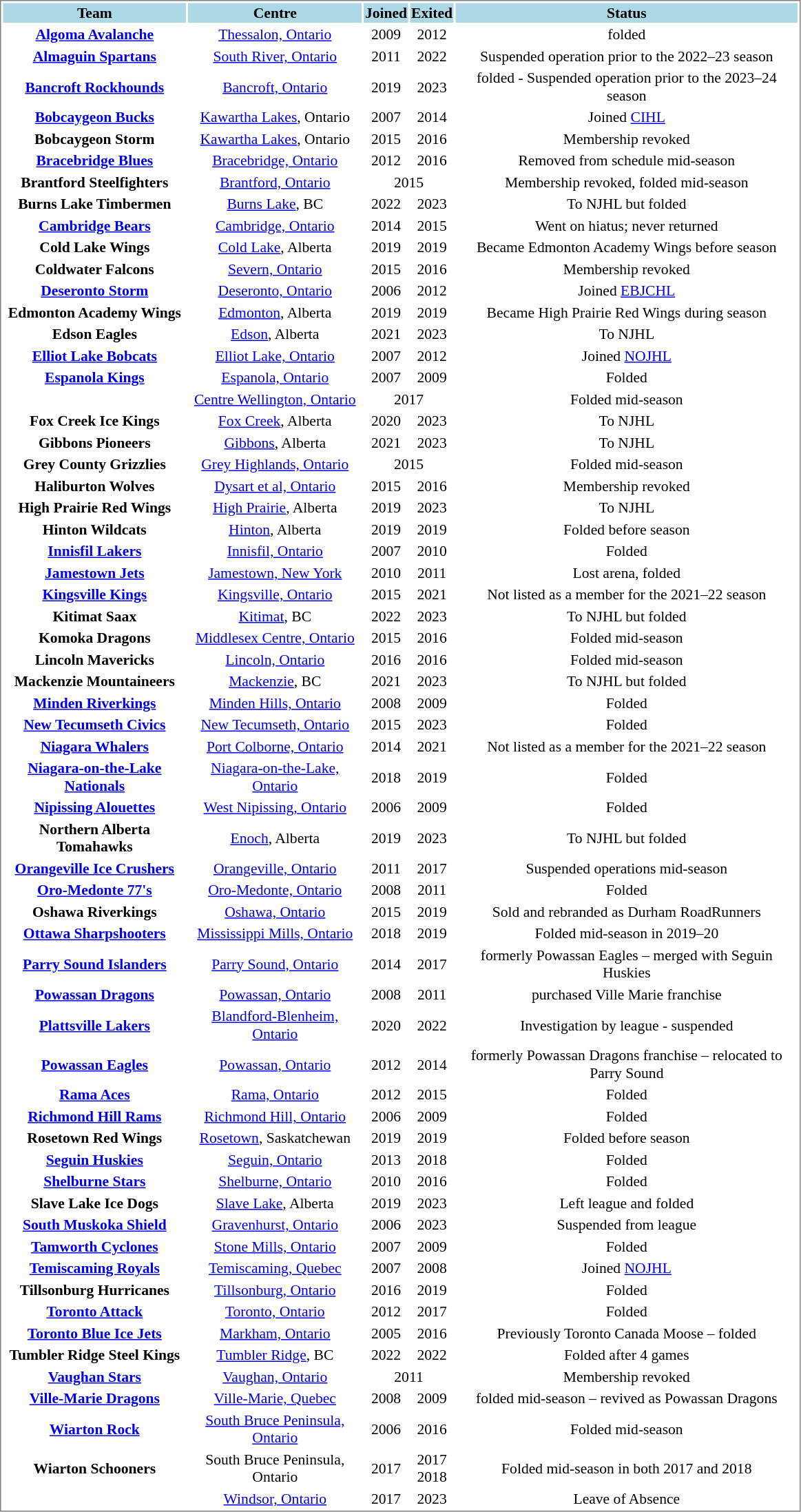<table cellpadding="0">
<tr style="text-align: left; vertical-align: top">
<td><br><table cellpadding="1" width="775px" style="font-size: 90%; border: 1px solid gray; text-align:center">
<tr bgcolor="#ADD8E6">
<th>Team</th>
<th>Centre</th>
<th>Joined</th>
<th>Exited</th>
<th>Status</th>
</tr>
<tr>
<td><strong><a href='#'>Algoma Avalanche</a></strong></td>
<td><a href='#'>Thessalon, Ontario</a></td>
<td>2009</td>
<td>2012</td>
<td>folded</td>
</tr>
<tr>
<td><strong><a href='#'>Almaguin Spartans</a></strong></td>
<td><a href='#'>South River, Ontario</a></td>
<td align=center>2011</td>
<td>2022</td>
<td>Suspended operation prior to the 2022–23 season</td>
</tr>
<tr>
<td><strong><a href='#'>Bancroft Rockhounds</a></strong></td>
<td><a href='#'>Bancroft, Ontario</a></td>
<td>2019</td>
<td>2023</td>
<td>folded - Suspended operation prior to the 2023–24 season</td>
</tr>
<tr>
<td><strong><a href='#'>Bobcaygeon Bucks</a></strong></td>
<td><a href='#'>Kawartha Lakes</a>, Ontario</td>
<td>2007</td>
<td>2014</td>
<td>Joined <a href='#'>CIHL</a></td>
</tr>
<tr>
<td><strong>Bobcaygeon Storm</strong></td>
<td><a href='#'>Kawartha Lakes</a>, Ontario</td>
<td>2015</td>
<td>2016</td>
<td>Membership revoked</td>
</tr>
<tr>
<td><strong><a href='#'>Bracebridge Blues</a></strong></td>
<td><a href='#'>Bracebridge, Ontario</a></td>
<td>2012</td>
<td>2016</td>
<td>Removed from schedule mid-season</td>
</tr>
<tr>
<td><strong>Brantford Steelfighters</strong></td>
<td><a href='#'>Brantford, Ontario</a></td>
<td colspan=2>2015</td>
<td>Membership revoked, folded mid-season</td>
</tr>
<tr>
<td><strong>Burns Lake Timbermen</strong></td>
<td><a href='#'>Burns Lake</a>, BC</td>
<td>2022</td>
<td>2023</td>
<td>To NJHL but folded</td>
</tr>
<tr>
<td><strong><a href='#'>Cambridge Bears</a></strong></td>
<td><a href='#'>Cambridge, Ontario</a></td>
<td>2014</td>
<td>2015</td>
<td>Went on hiatus; never returned</td>
</tr>
<tr>
<td><strong>Cold Lake Wings</strong></td>
<td><a href='#'>Cold Lake</a>, Alberta</td>
<td>2019</td>
<td>2019</td>
<td>Became Edmonton Academy Wings before season</td>
</tr>
<tr>
<td><strong>Coldwater Falcons</strong></td>
<td><a href='#'>Severn, Ontario</a></td>
<td>2015</td>
<td>2016</td>
<td>Membership revoked</td>
</tr>
<tr>
<td><strong><a href='#'>Deseronto Storm</a></strong></td>
<td><a href='#'>Deseronto, Ontario</a></td>
<td>2006</td>
<td>2012</td>
<td>Joined <a href='#'>EBJCHL</a></td>
</tr>
<tr>
<td><strong>Edmonton Academy Wings</strong></td>
<td><a href='#'>Edmonton</a>, Alberta</td>
<td>2019</td>
<td>2019</td>
<td>Became High Prairie Red Wings during season</td>
</tr>
<tr>
<td><strong>Edson Eagles</strong></td>
<td><a href='#'>Edson</a>, Alberta</td>
<td>2021</td>
<td>2023</td>
<td>To NJHL</td>
</tr>
<tr>
<td><strong><a href='#'>Elliot Lake Bobcats</a></strong></td>
<td><a href='#'>Elliot Lake, Ontario</a></td>
<td>2007</td>
<td>2012</td>
<td>Joined <a href='#'>NOJHL</a></td>
</tr>
<tr>
<td><strong><a href='#'>Espanola Kings</a></strong></td>
<td><a href='#'>Espanola, Ontario</a></td>
<td>2007</td>
<td>2009</td>
<td>Folded</td>
</tr>
<tr>
<td><strong></strong></td>
<td><a href='#'>Centre Wellington, Ontario</a></td>
<td colspan=2>2017</td>
<td>Folded mid-season</td>
</tr>
<tr>
<td><strong>Fox Creek Ice Kings</strong></td>
<td><a href='#'>Fox Creek</a>, Alberta</td>
<td>2020</td>
<td>2023</td>
<td>To NJHL</td>
</tr>
<tr>
<td><strong>Gibbons Pioneers</strong></td>
<td><a href='#'>Gibbons</a>, Alberta</td>
<td>2021</td>
<td>2023</td>
<td>To NJHL</td>
</tr>
<tr>
<td><strong>Grey County Grizzlies</strong></td>
<td><a href='#'>Grey Highlands, Ontario</a></td>
<td colspan=2>2015</td>
<td>Folded mid-season</td>
</tr>
<tr>
<td><strong>Haliburton Wolves</strong></td>
<td><a href='#'>Dysart et al, Ontario</a></td>
<td>2015</td>
<td>2016</td>
<td>Membership revoked</td>
</tr>
<tr>
<td><strong>High Prairie Red Wings</strong></td>
<td><a href='#'>High Prairie</a>, Alberta</td>
<td>2019</td>
<td>2023</td>
<td>To NJHL</td>
</tr>
<tr>
<td><strong>Hinton Wildcats</strong></td>
<td><a href='#'>Hinton</a>, Alberta</td>
<td>2019</td>
<td>2019</td>
<td>Folded before season</td>
</tr>
<tr>
<td><strong><a href='#'>Innisfil Lakers</a></strong></td>
<td><a href='#'>Innisfil, Ontario</a></td>
<td>2007</td>
<td>2010</td>
<td>Folded</td>
</tr>
<tr>
<td><strong><a href='#'>Jamestown Jets</a></strong></td>
<td><a href='#'>Jamestown, New York</a></td>
<td>2010</td>
<td>2011</td>
<td>Lost arena, folded</td>
</tr>
<tr>
<td><strong><a href='#'>Kingsville Kings</a></strong></td>
<td><a href='#'>Kingsville, Ontario</a></td>
<td>2015</td>
<td>2021</td>
<td>Not listed as a member for the 2021–22 season</td>
</tr>
<tr>
<td><strong>Kitimat Saax</strong></td>
<td><a href='#'>Kitimat</a>, BC</td>
<td>2022</td>
<td>2023</td>
<td>To NJHL but folded</td>
</tr>
<tr>
<td><strong>Komoka Dragons</strong></td>
<td><a href='#'>Middlesex Centre, Ontario</a></td>
<td>2015</td>
<td>2016</td>
<td>Folded mid-season</td>
</tr>
<tr>
<td><strong>Lincoln Mavericks</strong></td>
<td><a href='#'>Lincoln, Ontario</a></td>
<td>2016</td>
<td>2016</td>
<td>Folded mid-season</td>
</tr>
<tr>
<td><strong>Mackenzie Mountaineers</strong></td>
<td><a href='#'>Mackenzie</a>, BC</td>
<td>2021</td>
<td>2023</td>
<td>To NJHL but folded</td>
</tr>
<tr>
<td><strong><a href='#'>Minden Riverkings</a></strong></td>
<td><a href='#'>Minden Hills, Ontario</a></td>
<td>2008</td>
<td>2009</td>
<td>Folded</td>
</tr>
<tr>
<td><strong><a href='#'>New Tecumseth Civics</a></strong></td>
<td><a href='#'>New Tecumseth, Ontario</a></td>
<td>2015</td>
<td>2023</td>
<td>Folded</td>
</tr>
<tr>
<td><strong><a href='#'>Niagara Whalers</a></strong></td>
<td><a href='#'>Port Colborne, Ontario</a></td>
<td>2014</td>
<td>2021</td>
<td>Not listed as a member for the 2021–22 season</td>
</tr>
<tr>
<td><strong><a href='#'>Niagara-on-the-Lake Nationals</a></strong></td>
<td><a href='#'>Niagara-on-the-Lake, Ontario</a></td>
<td>2018</td>
<td>2019</td>
<td>Folded</td>
</tr>
<tr>
<td><strong><a href='#'>Nipissing Alouettes</a></strong></td>
<td><a href='#'>West Nipissing, Ontario</a></td>
<td>2006</td>
<td>2009</td>
<td>Folded</td>
</tr>
<tr>
<td><strong>Northern Alberta Tomahawks</strong></td>
<td><a href='#'>Enoch</a>, Alberta</td>
<td>2019</td>
<td>2023</td>
<td>To NJHL but folded</td>
</tr>
<tr>
<td><strong><a href='#'>Orangeville Ice Crushers</a></strong></td>
<td><a href='#'>Orangeville, Ontario</a></td>
<td>2011</td>
<td>2017</td>
<td>Suspended operations mid-season</td>
</tr>
<tr>
<td><strong><a href='#'>Oro-Medonte 77's</a></strong></td>
<td><a href='#'>Oro-Medonte, Ontario</a></td>
<td>2008</td>
<td>2011</td>
<td>Folded</td>
</tr>
<tr>
<td><strong>Oshawa Riverkings</strong></td>
<td><a href='#'>Oshawa, Ontario</a></td>
<td>2015</td>
<td>2019</td>
<td>Sold and rebranded as Durham RoadRunners</td>
</tr>
<tr>
<td><strong><a href='#'>Ottawa Sharpshooters</a></strong></td>
<td><a href='#'>Mississippi Mills, Ontario</a></td>
<td>2018</td>
<td>2019</td>
<td>Folded mid-season in 2019–20</td>
</tr>
<tr>
<td><strong><a href='#'>Parry Sound Islanders</a></strong></td>
<td><a href='#'>Parry Sound, Ontario</a></td>
<td>2014</td>
<td>2017</td>
<td>formerly Powassan Eagles – merged with Seguin Huskies</td>
</tr>
<tr>
<td><strong><a href='#'>Powassan Dragons</a></strong></td>
<td><a href='#'>Powassan, Ontario</a></td>
<td>2008</td>
<td>2011</td>
<td>purchased Ville Marie franchise</td>
</tr>
<tr>
<td><strong><a href='#'>Plattsville Lakers</a></strong></td>
<td><a href='#'>Blandford-Blenheim, Ontario</a></td>
<td>2020</td>
<td>2022</td>
<td>Investigation by league - suspended</td>
</tr>
<tr>
<td><strong><a href='#'>Powassan Eagles</a></strong></td>
<td><a href='#'>Powassan, Ontario</a></td>
<td>2012</td>
<td>2014</td>
<td>formerly Powassan Dragons franchise – relocated to Parry Sound</td>
</tr>
<tr>
<td><strong><a href='#'>Rama Aces</a></strong></td>
<td><a href='#'>Rama, Ontario</a></td>
<td>2012</td>
<td>2015</td>
<td>Folded</td>
</tr>
<tr>
<td><strong><a href='#'>Richmond Hill Rams</a></strong></td>
<td><a href='#'>Richmond Hill, Ontario</a></td>
<td>2006</td>
<td>2009</td>
<td>Folded</td>
</tr>
<tr>
<td><strong>Rosetown Red Wings</strong></td>
<td><a href='#'>Rosetown</a>, Saskatchewan</td>
<td>2019</td>
<td>2019</td>
<td>Folded before season</td>
</tr>
<tr>
<td><strong><a href='#'>Seguin Huskies</a></strong></td>
<td><a href='#'>Seguin, Ontario</a></td>
<td>2013</td>
<td>2018</td>
<td>Folded</td>
</tr>
<tr>
<td><strong><a href='#'>Shelburne Stars</a></strong></td>
<td><a href='#'>Shelburne, Ontario</a></td>
<td>2010</td>
<td>2016</td>
<td>Folded</td>
</tr>
<tr>
<td><strong>Slave Lake Ice Dogs</strong></td>
<td><a href='#'>Slave Lake</a>, Alberta</td>
<td>2019</td>
<td>2023</td>
<td>Left league and folded</td>
</tr>
<tr>
<td><strong><a href='#'>South Muskoka Shield</a></strong></td>
<td><a href='#'>Gravenhurst, Ontario</a></td>
<td>2006</td>
<td>2023</td>
<td>Suspended from league</td>
</tr>
<tr>
<td><strong><a href='#'>Tamworth Cyclones</a></strong></td>
<td><a href='#'>Stone Mills, Ontario</a></td>
<td>2007</td>
<td>2009</td>
<td>Folded</td>
</tr>
<tr>
<td><strong><a href='#'>Temiscaming Royals</a></strong></td>
<td><a href='#'>Temiscaming, Quebec</a></td>
<td>2007</td>
<td>2008</td>
<td>Joined <a href='#'>NOJHL</a></td>
</tr>
<tr>
<td><strong>Tillsonburg Hurricanes</strong></td>
<td><a href='#'>Tillsonburg, Ontario</a></td>
<td>2016</td>
<td>2019</td>
<td>Folded</td>
</tr>
<tr>
<td><strong><a href='#'>Toronto Attack</a></strong></td>
<td><a href='#'>Toronto, Ontario</a></td>
<td>2012</td>
<td>2017</td>
<td>Folded</td>
</tr>
<tr>
<td><strong><a href='#'>Toronto Blue Ice Jets</a></strong></td>
<td><a href='#'>Markham, Ontario</a></td>
<td>2005</td>
<td>2016</td>
<td>Previously Toronto Canada Moose – folded</td>
</tr>
<tr>
<td><strong>Tumbler Ridge Steel Kings</strong></td>
<td><a href='#'>Tumbler Ridge</a>, BC</td>
<td>2022</td>
<td>2022</td>
<td>Folded after 4 games</td>
</tr>
<tr>
<td><strong><a href='#'>Vaughan Stars</a></strong></td>
<td><a href='#'>Vaughan, Ontario</a></td>
<td colspan=2>2011</td>
<td>Membership revoked</td>
</tr>
<tr>
<td><strong><a href='#'>Ville-Marie Dragons</a></strong></td>
<td><a href='#'>Ville-Marie, Quebec</a></td>
<td>2008</td>
<td>2009</td>
<td>folded mid-season – revived as Powassan Dragons</td>
</tr>
<tr>
<td><strong><a href='#'>Wiarton Rock</a></strong></td>
<td><a href='#'>South Bruce Peninsula, Ontario</a></td>
<td>2006</td>
<td>2016</td>
<td>Folded mid-season</td>
</tr>
<tr>
<td><strong>Wiarton Schooners</strong></td>
<td>South Bruce Peninsula, Ontario</td>
<td>2017</td>
<td>2017<br>2018</td>
<td>Folded mid-season in both 2017 and 2018</td>
</tr>
<tr>
<td><strong></strong></td>
<td><a href='#'>Windsor, Ontario</a></td>
<td>2017</td>
<td>2023</td>
<td>Leave of Absence</td>
</tr>
</table>
</td>
</tr>
</table>
